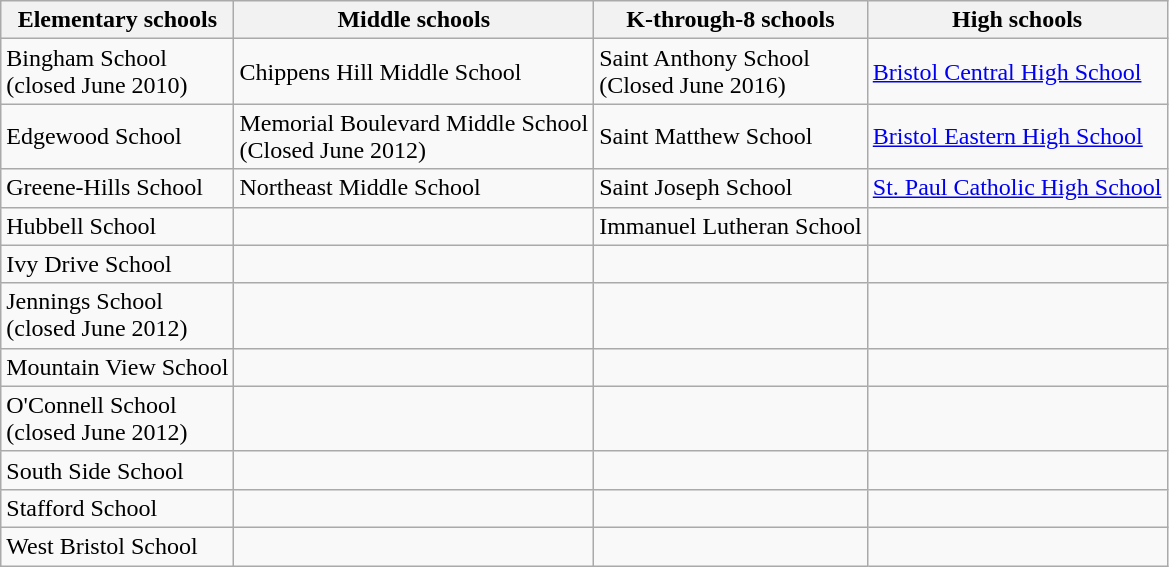<table class="wikitable">
<tr>
<th>Elementary schools</th>
<th>Middle schools</th>
<th>K-through-8 schools</th>
<th>High schools</th>
</tr>
<tr>
<td>Bingham School<br> (closed June 2010) </td>
<td>Chippens Hill Middle School</td>
<td>Saint Anthony School<br>(Closed June 2016)</td>
<td><a href='#'>Bristol Central High School</a></td>
</tr>
<tr>
<td>Edgewood School</td>
<td>Memorial Boulevard Middle School<br>(Closed June 2012)</td>
<td>Saint Matthew School </td>
<td><a href='#'>Bristol Eastern High School</a></td>
</tr>
<tr>
<td>Greene-Hills School</td>
<td>Northeast Middle School</td>
<td>Saint Joseph School </td>
<td><a href='#'>St. Paul Catholic High School</a></td>
</tr>
<tr>
<td>Hubbell School</td>
<td></td>
<td>Immanuel Lutheran School </td>
<td></td>
</tr>
<tr>
<td>Ivy Drive School</td>
<td></td>
<td></td>
<td></td>
</tr>
<tr>
<td>Jennings School<br>(closed June 2012)</td>
<td></td>
<td></td>
<td></td>
</tr>
<tr>
<td>Mountain View School</td>
<td></td>
<td></td>
<td></td>
</tr>
<tr>
<td>O'Connell School<br>(closed June 2012)</td>
<td></td>
<td></td>
<td></td>
</tr>
<tr>
<td>South Side School</td>
<td></td>
<td></td>
<td></td>
</tr>
<tr>
<td>Stafford School</td>
<td></td>
<td></td>
<td></td>
</tr>
<tr>
<td>West Bristol School</td>
<td></td>
<td></td>
<td></td>
</tr>
</table>
